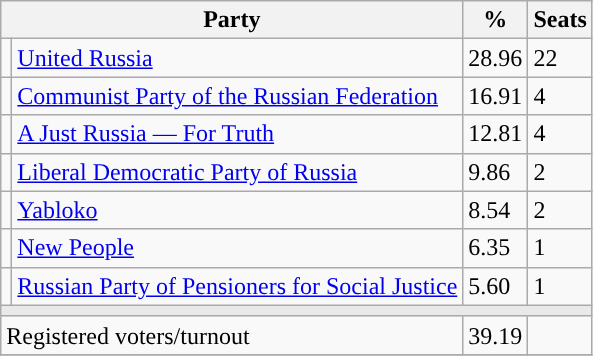<table class="wikitable">
<tr>
<th colspan=2>Party</th>
<th>%</th>
<th>Seats</th>
</tr>
<tr>
<td style="background:"></td>
<td><a href='#'>United Russia</a></td>
<td>28.96</td>
<td>22</td>
</tr>
<tr>
<td style="background:"></td>
<td><a href='#'>Communist Party of the Russian Federation</a></td>
<td>16.91</td>
<td>4</td>
</tr>
<tr>
<td style="background:"></td>
<td><a href='#'>A Just Russia — For Truth</a></td>
<td>12.81</td>
<td>4</td>
</tr>
<tr>
<td style="background:"></td>
<td><a href='#'>Liberal Democratic Party of Russia</a></td>
<td>9.86</td>
<td>2</td>
</tr>
<tr>
<td style="background:"></td>
<td><a href='#'>Yabloko</a></td>
<td>8.54</td>
<td>2</td>
</tr>
<tr>
<td style="background:"></td>
<td><a href='#'>New People</a></td>
<td>6.35</td>
<td>1</td>
</tr>
<tr>
<td style="background:"></td>
<td><a href='#'>Russian Party of Pensioners for Social Justice</a></td>
<td>5.60</td>
<td>1</td>
</tr>
<tr>
<td colspan=4 style="background:#E9E9E9;"></td>
</tr>
<tr>
<td align=left colspan=2>Registered voters/turnout</td>
<td>39.19</td>
<td></td>
</tr>
<tr>
</tr>
</table>
